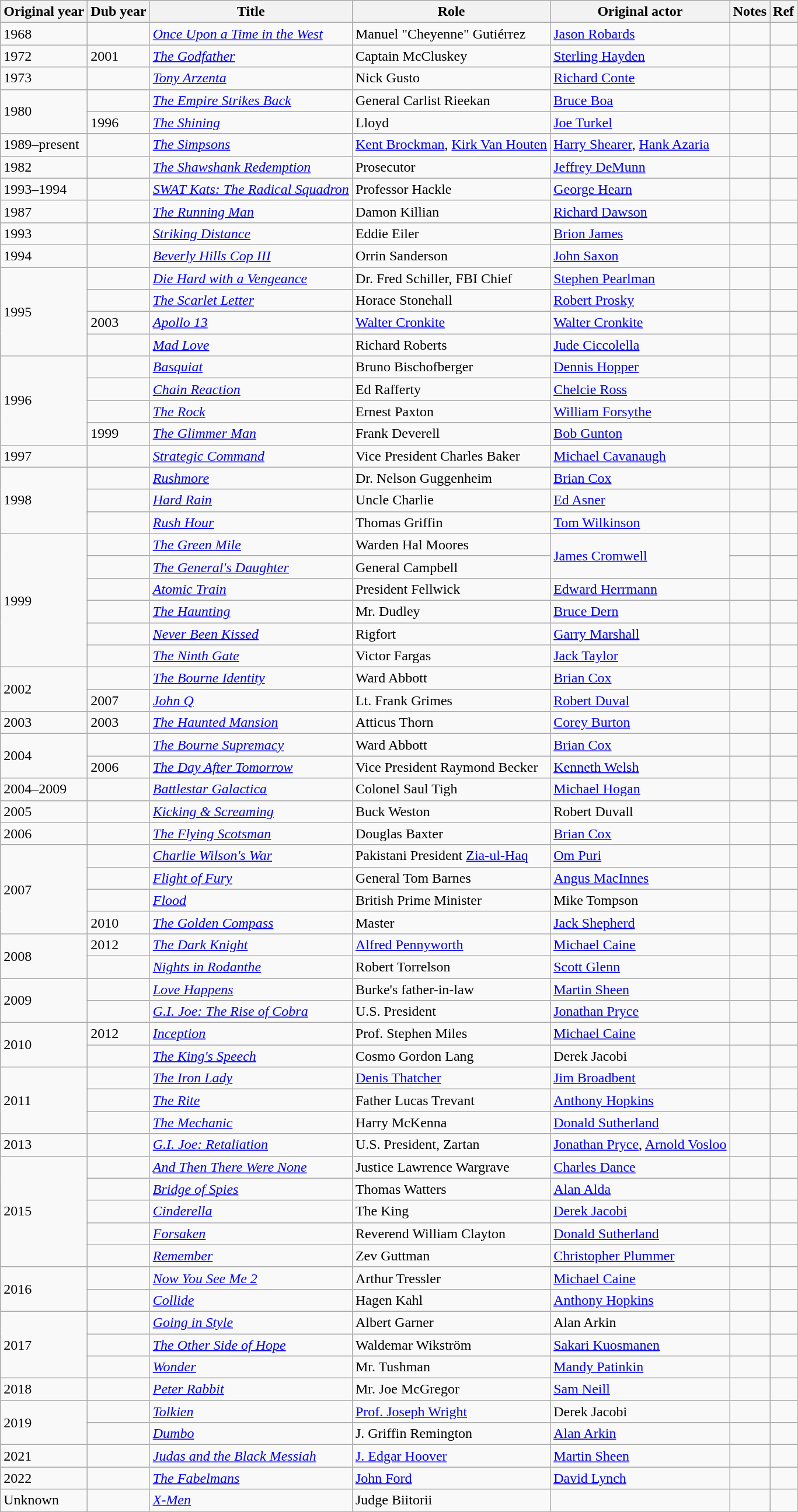<table class="wikitable sortable">
<tr>
<th>Original year</th>
<th>Dub year</th>
<th>Title</th>
<th>Role</th>
<th>Original actor</th>
<th>Notes</th>
<th>Ref</th>
</tr>
<tr>
<td>1968</td>
<td></td>
<td><em><a href='#'>Once Upon a Time in the West</a></em></td>
<td>Manuel "Cheyenne" Gutiérrez</td>
<td><a href='#'>Jason Robards</a></td>
<td></td>
<td></td>
</tr>
<tr>
<td>1972</td>
<td>2001</td>
<td><em><a href='#'>The Godfather</a></em></td>
<td>Captain McCluskey</td>
<td><a href='#'>Sterling Hayden</a></td>
<td></td>
<td></td>
</tr>
<tr>
<td>1973</td>
<td></td>
<td><em><a href='#'>Tony Arzenta</a></em></td>
<td>Nick Gusto</td>
<td><a href='#'>Richard Conte</a></td>
<td></td>
<td></td>
</tr>
<tr>
<td rowspan="2">1980</td>
<td></td>
<td><em><a href='#'>The Empire Strikes Back</a></em></td>
<td>General Carlist Rieekan</td>
<td><a href='#'>Bruce Boa</a></td>
<td></td>
<td></td>
</tr>
<tr>
<td>1996</td>
<td><em><a href='#'>The Shining</a></em></td>
<td>Lloyd</td>
<td><a href='#'>Joe Turkel</a></td>
<td></td>
<td></td>
</tr>
<tr>
<td>1989–present</td>
<td></td>
<td><em><a href='#'>The Simpsons</a></em></td>
<td><a href='#'>Kent Brockman</a>, <a href='#'>Kirk Van Houten</a></td>
<td><a href='#'>Harry Shearer</a>, <a href='#'>Hank Azaria</a></td>
<td></td>
<td></td>
</tr>
<tr>
<td>1982</td>
<td></td>
<td><em><a href='#'>The Shawshank Redemption</a></em></td>
<td>Prosecutor</td>
<td><a href='#'>Jeffrey DeMunn</a></td>
<td></td>
<td></td>
</tr>
<tr>
<td>1993–1994</td>
<td></td>
<td><em><a href='#'>SWAT Kats: The Radical Squadron</a></em></td>
<td>Professor Hackle</td>
<td><a href='#'>George Hearn</a></td>
<td></td>
<td></td>
</tr>
<tr>
<td>1987</td>
<td></td>
<td><em><a href='#'>The Running Man</a></em></td>
<td>Damon Killian</td>
<td><a href='#'>Richard Dawson</a></td>
<td></td>
<td></td>
</tr>
<tr>
<td>1993</td>
<td></td>
<td><em><a href='#'>Striking Distance</a></em></td>
<td>Eddie Eiler</td>
<td><a href='#'>Brion James</a></td>
<td></td>
<td></td>
</tr>
<tr>
<td>1994</td>
<td></td>
<td><em><a href='#'>Beverly Hills Cop III</a></em></td>
<td>Orrin Sanderson</td>
<td><a href='#'>John Saxon</a></td>
<td></td>
<td></td>
</tr>
<tr>
<td rowspan="4">1995</td>
<td></td>
<td><em><a href='#'>Die Hard with a Vengeance</a></em></td>
<td>Dr. Fred Schiller, FBI Chief</td>
<td><a href='#'>Stephen Pearlman</a></td>
<td></td>
<td></td>
</tr>
<tr>
<td></td>
<td><em><a href='#'>The Scarlet Letter</a></em></td>
<td>Horace Stonehall</td>
<td><a href='#'>Robert Prosky</a></td>
<td></td>
<td></td>
</tr>
<tr>
<td>2003</td>
<td><em><a href='#'>Apollo 13</a></em></td>
<td><a href='#'>Walter Cronkite</a></td>
<td><a href='#'>Walter Cronkite</a></td>
<td></td>
<td></td>
</tr>
<tr>
<td></td>
<td><em><a href='#'>Mad Love</a></em></td>
<td>Richard Roberts</td>
<td><a href='#'>Jude Ciccolella</a></td>
<td></td>
<td></td>
</tr>
<tr>
<td rowspan="4">1996</td>
<td></td>
<td><em><a href='#'>Basquiat</a></em></td>
<td>Bruno Bischofberger</td>
<td><a href='#'>Dennis Hopper</a></td>
<td></td>
<td></td>
</tr>
<tr>
<td></td>
<td><em><a href='#'>Chain Reaction</a></em></td>
<td>Ed Rafferty</td>
<td><a href='#'>Chelcie Ross</a></td>
<td></td>
<td></td>
</tr>
<tr>
<td></td>
<td><em><a href='#'>The Rock</a></em></td>
<td>Ernest Paxton</td>
<td><a href='#'>William Forsythe</a></td>
<td></td>
<td></td>
</tr>
<tr>
<td>1999</td>
<td><em><a href='#'>The Glimmer Man</a></em></td>
<td>Frank Deverell</td>
<td><a href='#'>Bob Gunton</a></td>
<td></td>
<td></td>
</tr>
<tr>
<td>1997</td>
<td></td>
<td><em><a href='#'>Strategic Command</a></em></td>
<td>Vice President Charles Baker</td>
<td><a href='#'>Michael Cavanaugh</a></td>
<td></td>
<td></td>
</tr>
<tr>
<td rowspan="3">1998</td>
<td></td>
<td><em><a href='#'>Rushmore</a></em></td>
<td>Dr. Nelson Guggenheim</td>
<td><a href='#'>Brian Cox</a></td>
<td></td>
<td></td>
</tr>
<tr>
<td></td>
<td><em><a href='#'>Hard Rain</a></em></td>
<td>Uncle Charlie</td>
<td><a href='#'>Ed Asner</a></td>
<td></td>
<td></td>
</tr>
<tr>
<td></td>
<td><em><a href='#'>Rush Hour</a></em></td>
<td>Thomas Griffin</td>
<td><a href='#'>Tom Wilkinson</a></td>
<td></td>
<td></td>
</tr>
<tr>
<td rowspan="6">1999</td>
<td></td>
<td><em><a href='#'>The Green Mile</a></em></td>
<td>Warden Hal Moores</td>
<td rowspan="2"><a href='#'>James Cromwell</a></td>
<td></td>
<td></td>
</tr>
<tr>
<td></td>
<td><em><a href='#'>The General's Daughter</a></em></td>
<td>General Campbell</td>
<td></td>
<td></td>
</tr>
<tr>
<td></td>
<td><em><a href='#'>Atomic Train</a></em></td>
<td>President Fellwick</td>
<td><a href='#'>Edward Herrmann</a></td>
<td></td>
<td></td>
</tr>
<tr>
<td></td>
<td><em><a href='#'>The Haunting</a></em></td>
<td>Mr. Dudley</td>
<td><a href='#'>Bruce Dern</a></td>
<td></td>
<td></td>
</tr>
<tr>
<td></td>
<td><em><a href='#'>Never Been Kissed</a></em></td>
<td>Rigfort</td>
<td><a href='#'>Garry Marshall</a></td>
<td></td>
<td></td>
</tr>
<tr>
<td></td>
<td><em><a href='#'>The Ninth Gate</a></em></td>
<td>Victor Fargas</td>
<td><a href='#'>Jack Taylor</a></td>
<td></td>
<td></td>
</tr>
<tr>
<td rowspan="2">2002</td>
<td></td>
<td><em><a href='#'>The Bourne Identity</a></em></td>
<td>Ward Abbott</td>
<td><a href='#'>Brian Cox</a></td>
<td></td>
<td></td>
</tr>
<tr>
<td>2007</td>
<td><em><a href='#'>John Q</a></em></td>
<td>Lt. Frank Grimes</td>
<td><a href='#'>Robert Duval</a></td>
<td></td>
<td></td>
</tr>
<tr>
<td>2003</td>
<td>2003</td>
<td><a href='#'><em>The Haunted Mansion</em></a></td>
<td>Atticus Thorn</td>
<td><a href='#'>Corey Burton</a></td>
<td></td>
<td></td>
</tr>
<tr>
<td rowspan="2">2004</td>
<td></td>
<td><em><a href='#'>The Bourne Supremacy</a></em></td>
<td>Ward Abbott</td>
<td><a href='#'>Brian Cox</a></td>
<td></td>
<td></td>
</tr>
<tr>
<td>2006</td>
<td><em><a href='#'>The Day After Tomorrow</a></em></td>
<td>Vice President Raymond Becker</td>
<td><a href='#'>Kenneth Welsh</a></td>
<td></td>
<td></td>
</tr>
<tr>
<td>2004–2009</td>
<td></td>
<td><em><a href='#'>Battlestar Galactica</a></em></td>
<td>Colonel Saul Tigh</td>
<td><a href='#'>Michael Hogan</a></td>
<td></td>
<td></td>
</tr>
<tr>
<td>2005</td>
<td></td>
<td><em><a href='#'>Kicking & Screaming</a></em></td>
<td>Buck Weston</td>
<td>Robert Duvall</td>
<td></td>
<td></td>
</tr>
<tr>
<td>2006</td>
<td></td>
<td><em><a href='#'>The Flying Scotsman</a></em></td>
<td>Douglas Baxter</td>
<td><a href='#'>Brian Cox</a></td>
<td></td>
<td></td>
</tr>
<tr>
<td rowspan="4">2007</td>
<td></td>
<td><em><a href='#'>Charlie Wilson's War</a></em></td>
<td>Pakistani President <a href='#'>Zia-ul-Haq</a></td>
<td><a href='#'>Om Puri</a></td>
<td></td>
<td></td>
</tr>
<tr>
<td></td>
<td><em><a href='#'>Flight of Fury</a></em></td>
<td>General Tom Barnes</td>
<td><a href='#'>Angus MacInnes</a></td>
<td></td>
<td></td>
</tr>
<tr>
<td></td>
<td><em><a href='#'>Flood</a></em></td>
<td>British Prime Minister</td>
<td>Mike Tompson</td>
<td></td>
<td></td>
</tr>
<tr>
<td>2010</td>
<td><em><a href='#'>The Golden Compass</a></em></td>
<td>Master</td>
<td><a href='#'>Jack Shepherd</a></td>
<td></td>
<td></td>
</tr>
<tr>
<td rowspan="2">2008</td>
<td>2012</td>
<td><em><a href='#'>The Dark Knight</a></em></td>
<td><a href='#'>Alfred Pennyworth</a></td>
<td><a href='#'>Michael Caine</a></td>
<td></td>
<td></td>
</tr>
<tr>
<td></td>
<td><em><a href='#'>Nights in Rodanthe</a></em></td>
<td>Robert Torrelson</td>
<td><a href='#'>Scott Glenn</a></td>
<td></td>
<td></td>
</tr>
<tr>
<td rowspan="2">2009</td>
<td></td>
<td><em><a href='#'>Love Happens</a></em></td>
<td>Burke's father-in-law</td>
<td><a href='#'>Martin Sheen</a></td>
<td></td>
<td></td>
</tr>
<tr>
<td></td>
<td><em><a href='#'>G.I. Joe: The Rise of Cobra</a></em></td>
<td>U.S. President</td>
<td><a href='#'>Jonathan Pryce</a></td>
<td></td>
<td></td>
</tr>
<tr>
<td rowspan="2">2010</td>
<td>2012</td>
<td><em><a href='#'>Inception</a></em></td>
<td>Prof. Stephen Miles</td>
<td><a href='#'>Michael Caine</a></td>
<td></td>
<td></td>
</tr>
<tr>
<td></td>
<td><em><a href='#'>The King's Speech</a></em></td>
<td>Cosmo Gordon Lang</td>
<td>Derek Jacobi</td>
<td></td>
<td></td>
</tr>
<tr>
<td rowspan="3">2011</td>
<td></td>
<td><em><a href='#'>The Iron Lady</a></em></td>
<td><a href='#'>Denis Thatcher</a></td>
<td><a href='#'>Jim Broadbent</a></td>
<td></td>
<td></td>
</tr>
<tr>
<td></td>
<td><em><a href='#'>The Rite</a></em></td>
<td>Father Lucas Trevant</td>
<td><a href='#'>Anthony Hopkins</a></td>
<td></td>
<td></td>
</tr>
<tr>
<td></td>
<td><em><a href='#'>The Mechanic</a></em></td>
<td>Harry McKenna</td>
<td><a href='#'>Donald Sutherland</a></td>
<td></td>
<td></td>
</tr>
<tr>
<td>2013</td>
<td></td>
<td><em><a href='#'>G.I. Joe: Retaliation</a></em></td>
<td>U.S. President, Zartan</td>
<td><a href='#'>Jonathan Pryce</a>, <a href='#'>Arnold Vosloo</a></td>
<td></td>
<td></td>
</tr>
<tr>
<td rowspan="5">2015</td>
<td></td>
<td><em><a href='#'>And Then There Were None</a></em></td>
<td>Justice Lawrence Wargrave</td>
<td><a href='#'>Charles Dance</a></td>
<td></td>
<td></td>
</tr>
<tr>
<td></td>
<td><em><a href='#'>Bridge of Spies</a></em></td>
<td>Thomas Watters</td>
<td><a href='#'>Alan Alda</a></td>
<td></td>
<td></td>
</tr>
<tr>
<td></td>
<td><em><a href='#'>Cinderella</a></em></td>
<td>The King</td>
<td><a href='#'>Derek Jacobi</a></td>
<td></td>
<td></td>
</tr>
<tr>
<td></td>
<td><em><a href='#'>Forsaken</a></em></td>
<td>Reverend William Clayton</td>
<td><a href='#'>Donald Sutherland</a></td>
<td></td>
<td></td>
</tr>
<tr>
<td></td>
<td><em><a href='#'>Remember</a></em></td>
<td>Zev Guttman</td>
<td><a href='#'>Christopher Plummer</a></td>
<td></td>
<td></td>
</tr>
<tr>
<td rowspan="2">2016</td>
<td></td>
<td><em><a href='#'>Now You See Me 2</a></em></td>
<td>Arthur Tressler</td>
<td><a href='#'>Michael Caine</a></td>
<td></td>
<td></td>
</tr>
<tr>
<td></td>
<td><em><a href='#'>Collide</a></em></td>
<td>Hagen Kahl</td>
<td><a href='#'>Anthony Hopkins</a></td>
<td></td>
<td></td>
</tr>
<tr>
<td rowspan="3">2017</td>
<td></td>
<td><em><a href='#'>Going in Style</a></em></td>
<td>Albert Garner</td>
<td>Alan Arkin</td>
<td></td>
<td></td>
</tr>
<tr>
<td></td>
<td><em><a href='#'>The Other Side of Hope</a></em></td>
<td>Waldemar Wikström</td>
<td><a href='#'>Sakari Kuosmanen</a></td>
<td></td>
<td></td>
</tr>
<tr>
<td></td>
<td><em><a href='#'>Wonder</a></em></td>
<td>Mr. Tushman</td>
<td><a href='#'>Mandy Patinkin</a></td>
<td></td>
<td></td>
</tr>
<tr>
<td>2018</td>
<td></td>
<td><em><a href='#'>Peter Rabbit</a></em></td>
<td>Mr. Joe McGregor</td>
<td><a href='#'>Sam Neill</a></td>
<td></td>
<td></td>
</tr>
<tr>
<td rowspan="2">2019</td>
<td></td>
<td><em><a href='#'>Tolkien</a></em></td>
<td><a href='#'>Prof. Joseph Wright</a></td>
<td>Derek Jacobi</td>
<td></td>
<td></td>
</tr>
<tr>
<td></td>
<td><em><a href='#'>Dumbo</a></em></td>
<td>J. Griffin Remington</td>
<td><a href='#'>Alan Arkin</a></td>
<td></td>
<td></td>
</tr>
<tr>
<td>2021</td>
<td></td>
<td><em><a href='#'>Judas and the Black Messiah</a></em></td>
<td><a href='#'>J. Edgar Hoover</a></td>
<td><a href='#'>Martin Sheen</a></td>
<td></td>
<td></td>
</tr>
<tr>
<td>2022</td>
<td></td>
<td><em><a href='#'>The Fabelmans</a></em></td>
<td><a href='#'>John Ford</a></td>
<td><a href='#'>David Lynch</a></td>
<td></td>
<td></td>
</tr>
<tr>
<td>Unknown</td>
<td></td>
<td><em><a href='#'>X-Men</a></em></td>
<td>Judge Biitorii</td>
<td></td>
<td></td>
<td></td>
</tr>
</table>
